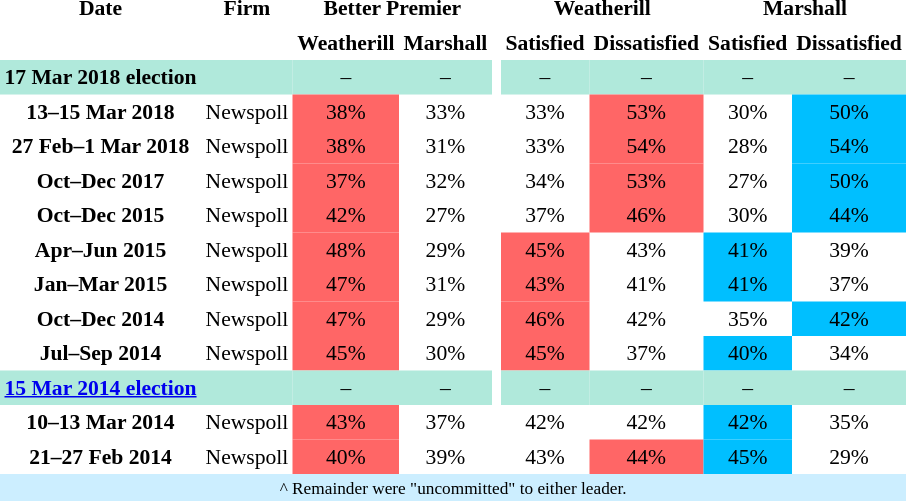<table class="toccolours" cellpadding="3" cellspacing="0" style="float:left; margin-right:.5em; margin-top:.4em; font-size:90%; text-align:center">
<tr>
</tr>
<tr>
<th>Date</th>
<th>Firm</th>
<th colspan="2">Better Premier</th>
<th></th>
<th colspan="2">Weatherill</th>
<th colspan="2">Marshall</th>
<th></th>
</tr>
<tr>
<th></th>
<th></th>
<th>Weatherill</th>
<th>Marshall</th>
<th></th>
<th>Satisfied</th>
<th>Dissatisfied</th>
<th>Satisfied</th>
<th>Dissatisfied</th>
</tr>
<tr>
<th style="background:#b0e9db;">17 Mar 2018 election</th>
<td style="background:#b0e9db;"></td>
<td style="background:#b0e9db;">–</td>
<td style="background:#b0e9db;">–</td>
<td></td>
<td style="background:#b0e9db;">–</td>
<td style="background:#b0e9db;">–</td>
<td style="background:#b0e9db;">–</td>
<td style="background:#b0e9db;">–</td>
</tr>
<tr>
<th>13–15 Mar 2018</th>
<td>Newspoll</td>
<td style="background:#f66;">38%</td>
<td>33%</td>
<td></td>
<td>33%</td>
<td style="background:#f66;">53%</td>
<td>30%</td>
<td style="background:#00bfff;">50%</td>
</tr>
<tr>
<th>27 Feb–1 Mar 2018</th>
<td>Newspoll</td>
<td style="background:#f66;">38%</td>
<td>31%</td>
<td></td>
<td>33%</td>
<td style="background:#f66;">54%</td>
<td>28%</td>
<td style="background:#00bfff;">54%</td>
</tr>
<tr>
<th>Oct–Dec 2017</th>
<td>Newspoll</td>
<td style="background:#f66;">37%</td>
<td>32%</td>
<td></td>
<td>34%</td>
<td style="background:#f66;">53%</td>
<td>27%</td>
<td style="background:#00bfff;">50%</td>
</tr>
<tr>
<th>Oct–Dec 2015</th>
<td>Newspoll</td>
<td style="background:#f66;">42%</td>
<td>27%</td>
<td></td>
<td>37%</td>
<td style="background:#f66;">46%</td>
<td>30%</td>
<td style="background:#00bfff;">44%</td>
</tr>
<tr>
<th>Apr–Jun 2015</th>
<td>Newspoll</td>
<td style="background:#f66;">48%</td>
<td>29%</td>
<td></td>
<td style="background:#f66;">45%</td>
<td>43%</td>
<td style="background:#00bfff;">41%</td>
<td>39%</td>
</tr>
<tr>
<th>Jan–Mar 2015</th>
<td>Newspoll</td>
<td style="background:#f66;">47%</td>
<td>31%</td>
<td></td>
<td style="background:#f66;">43%</td>
<td>41%</td>
<td style="background:#00bfff;">41%</td>
<td>37%</td>
</tr>
<tr>
<th>Oct–Dec 2014</th>
<td>Newspoll</td>
<td style="background:#f66;">47%</td>
<td>29%</td>
<td></td>
<td style="background:#f66;">46%</td>
<td>42%</td>
<td>35%</td>
<td style="background:#00bfff;">42%</td>
</tr>
<tr>
<th>Jul–Sep 2014</th>
<td>Newspoll</td>
<td style="background:#f66;">45%</td>
<td>30%</td>
<td></td>
<td style="background:#f66;">45%</td>
<td>37%</td>
<td style="background:#00bfff;">40%</td>
<td>34%</td>
</tr>
<tr>
<th style="background:#b0e9db;"><a href='#'>15 Mar 2014 election</a></th>
<td style="background:#b0e9db;"></td>
<td style="background:#b0e9db;">–</td>
<td style="background:#b0e9db;">–</td>
<td></td>
<td style="background:#b0e9db;">–</td>
<td style="background:#b0e9db;">–</td>
<td style="background:#b0e9db;">–</td>
<td style="background:#b0e9db;">–</td>
</tr>
<tr>
<th>10–13 Mar 2014</th>
<td>Newspoll</td>
<td style="background:#f66;">43%</td>
<td>37%</td>
<td></td>
<td>42%</td>
<td>42%</td>
<td style="background:#00bfff;">42%</td>
<td>35%</td>
</tr>
<tr>
<th>21–27 Feb 2014</th>
<td>Newspoll</td>
<td style="background:#f66;">40%</td>
<td>39%</td>
<td></td>
<td>43%</td>
<td style="background:#f66;">44%</td>
<td style="background:#00bfff;">45%</td>
<td>29%</td>
</tr>
<tr>
<td colspan="9" style="font-size:80%; background:#cef;">^ Remainder were "uncommitted" to either leader.</td>
</tr>
</table>
